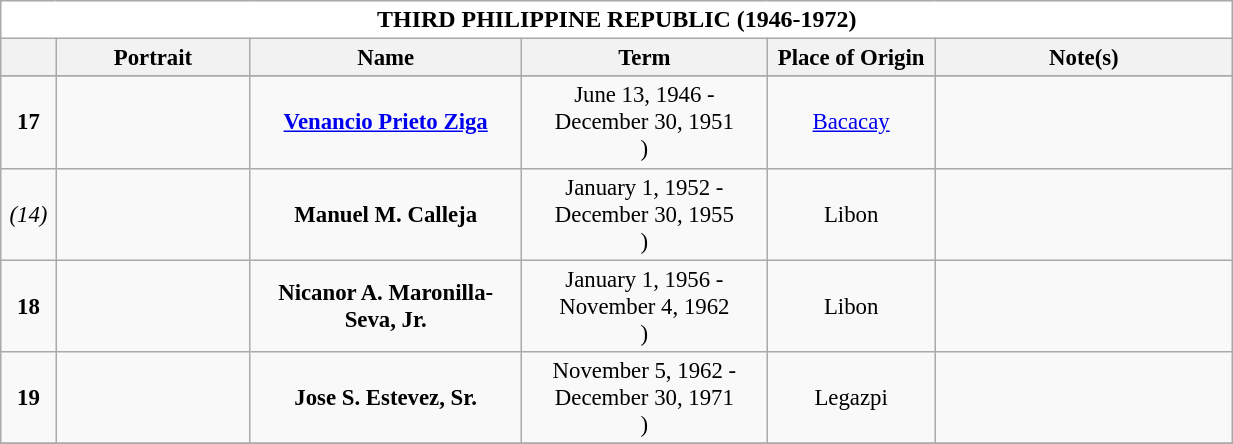<table class="wikitable " style="vertical-align:top;text-align:center;font-size:95%;">
<tr>
<th style="background-color:white;font-size:105%;width:51em;" colspan=6>THIRD PHILIPPINE REPUBLIC (1946-1972)</th>
</tr>
<tr>
<th style="width: 1em;text-align:center"></th>
<th style="width: 7em;text-align:center">Portrait</th>
<th style="width: 10em;text-align:center">Name</th>
<th style="width: 9em;text-align:center">Term</th>
<th style="width: 6em;text-align:center">Place of Origin</th>
<th style="width: 11em;text-align:center">Note(s)</th>
</tr>
<tr>
</tr>
<tr>
<td><strong>17</strong></td>
<td></td>
<td><strong><a href='#'>Venancio Prieto Ziga</a></strong> <br></td>
<td>June 13, 1946 - December 30, 1951 <br>)</td>
<td><a href='#'>Bacacay</a></td>
<td></td>
</tr>
<tr>
<td><em>(14)</em></td>
<td></td>
<td><strong>Manuel M. Calleja</strong> <br></td>
<td>January 1, 1952 - December 30, 1955 <br>)</td>
<td>Libon</td>
<td></td>
</tr>
<tr>
<td><strong>18</strong></td>
<td></td>
<td><strong>Nicanor A. Maronilla-Seva, Jr.</strong> <br></td>
<td>January 1, 1956 - November 4, 1962 <br>)</td>
<td>Libon</td>
<td></td>
</tr>
<tr>
<td><strong>19</strong></td>
<td></td>
<td><strong>Jose S. Estevez, Sr.</strong> <br></td>
<td>November 5, 1962 - December 30, 1971 <br>)</td>
<td>Legazpi</td>
<td></td>
</tr>
<tr>
</tr>
</table>
